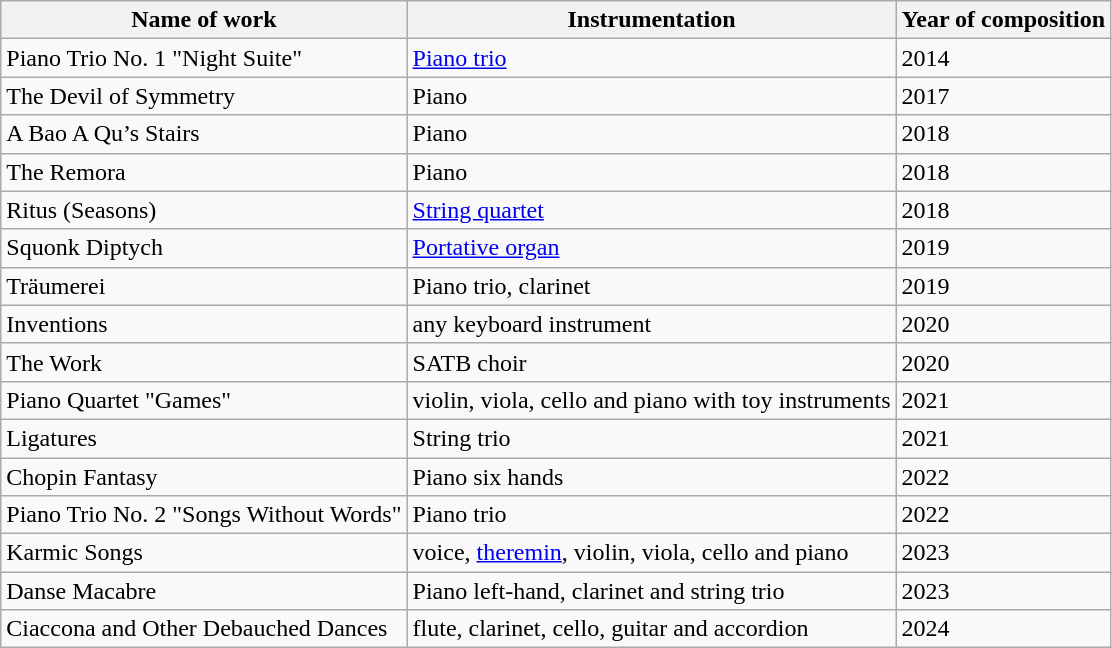<table class="wikitable">
<tr>
<th>Name of work</th>
<th>Instrumentation</th>
<th>Year of composition</th>
</tr>
<tr>
<td>Piano Trio No. 1 "Night Suite"</td>
<td><a href='#'>Piano trio</a></td>
<td>2014</td>
</tr>
<tr>
<td>The Devil of Symmetry</td>
<td>Piano</td>
<td>2017</td>
</tr>
<tr>
<td>A Bao A Qu’s Stairs</td>
<td>Piano</td>
<td>2018</td>
</tr>
<tr>
<td>The Remora</td>
<td>Piano</td>
<td>2018</td>
</tr>
<tr>
<td>Ritus (Seasons)</td>
<td><a href='#'>String quartet</a></td>
<td>2018</td>
</tr>
<tr>
<td>Squonk Diptych</td>
<td><a href='#'>Portative organ</a></td>
<td>2019</td>
</tr>
<tr>
<td>Träumerei</td>
<td>Piano trio, clarinet</td>
<td>2019</td>
</tr>
<tr>
<td>Inventions</td>
<td>any keyboard instrument</td>
<td>2020</td>
</tr>
<tr>
<td>The Work</td>
<td>SATB choir</td>
<td>2020</td>
</tr>
<tr>
<td>Piano Quartet "Games"</td>
<td>violin, viola, cello and piano with toy instruments</td>
<td>2021</td>
</tr>
<tr>
<td>Ligatures</td>
<td>String trio</td>
<td>2021</td>
</tr>
<tr>
<td>Chopin Fantasy</td>
<td>Piano six hands</td>
<td>2022</td>
</tr>
<tr>
<td>Piano Trio No. 2 "Songs Without Words"</td>
<td>Piano trio</td>
<td>2022</td>
</tr>
<tr>
<td>Karmic Songs</td>
<td>voice, <a href='#'>theremin</a>, violin, viola, cello and piano</td>
<td>2023</td>
</tr>
<tr>
<td>Danse Macabre</td>
<td>Piano left-hand, clarinet and string trio</td>
<td>2023</td>
</tr>
<tr>
<td>Ciaccona and Other Debauched Dances</td>
<td>flute, clarinet, cello, guitar and accordion</td>
<td>2024</td>
</tr>
</table>
